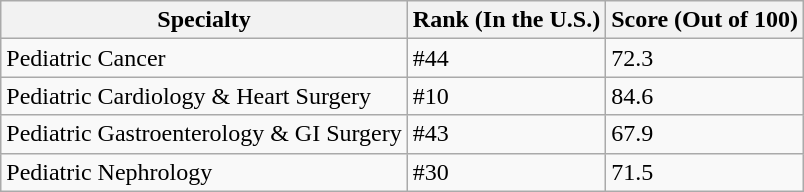<table class="wikitable">
<tr>
<th>Specialty</th>
<th>Rank (In the U.S.)</th>
<th>Score (Out of 100)</th>
</tr>
<tr>
<td>Pediatric Cancer</td>
<td>#44</td>
<td>72.3</td>
</tr>
<tr>
<td>Pediatric Cardiology & Heart Surgery</td>
<td>#10</td>
<td>84.6</td>
</tr>
<tr>
<td>Pediatric Gastroenterology & GI Surgery</td>
<td>#43</td>
<td>67.9</td>
</tr>
<tr>
<td>Pediatric Nephrology</td>
<td>#30</td>
<td>71.5</td>
</tr>
</table>
